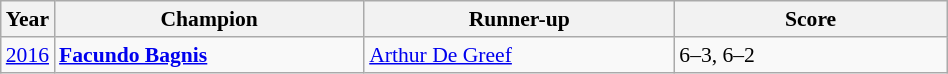<table class="wikitable" style="font-size:90%">
<tr>
<th>Year</th>
<th width="200">Champion</th>
<th width="200">Runner-up</th>
<th width="175">Score</th>
</tr>
<tr>
<td><a href='#'>2016</a></td>
<td> <strong><a href='#'>Facundo Bagnis</a></strong></td>
<td> <a href='#'>Arthur De Greef</a></td>
<td>6–3, 6–2</td>
</tr>
</table>
